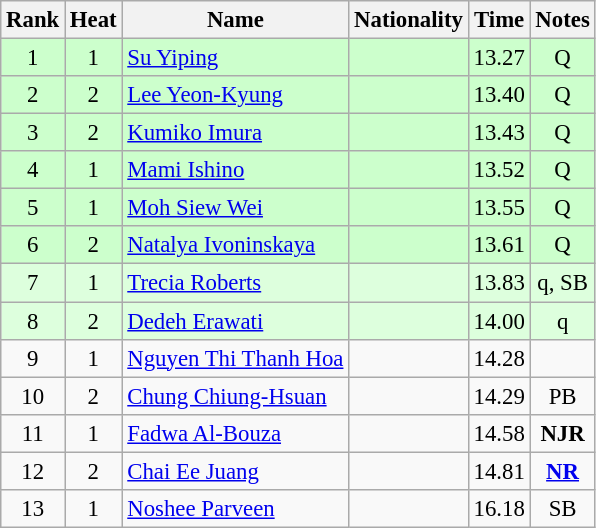<table class="wikitable sortable" style="text-align:center; font-size:95%">
<tr>
<th>Rank</th>
<th>Heat</th>
<th>Name</th>
<th>Nationality</th>
<th>Time</th>
<th>Notes</th>
</tr>
<tr bgcolor=ccffcc>
<td>1</td>
<td>1</td>
<td align=left><a href='#'>Su Yiping</a></td>
<td align=left></td>
<td>13.27</td>
<td>Q</td>
</tr>
<tr bgcolor=ccffcc>
<td>2</td>
<td>2</td>
<td align=left><a href='#'>Lee Yeon-Kyung</a></td>
<td align=left></td>
<td>13.40</td>
<td>Q</td>
</tr>
<tr bgcolor=ccffcc>
<td>3</td>
<td>2</td>
<td align=left><a href='#'>Kumiko Imura</a></td>
<td align=left></td>
<td>13.43</td>
<td>Q</td>
</tr>
<tr bgcolor=ccffcc>
<td>4</td>
<td>1</td>
<td align=left><a href='#'>Mami Ishino</a></td>
<td align=left></td>
<td>13.52</td>
<td>Q</td>
</tr>
<tr bgcolor=ccffcc>
<td>5</td>
<td>1</td>
<td align=left><a href='#'>Moh Siew Wei</a></td>
<td align=left></td>
<td>13.55</td>
<td>Q</td>
</tr>
<tr bgcolor=ccffcc>
<td>6</td>
<td>2</td>
<td align=left><a href='#'>Natalya Ivoninskaya</a></td>
<td align=left></td>
<td>13.61</td>
<td>Q</td>
</tr>
<tr bgcolor=ddffdd>
<td>7</td>
<td>1</td>
<td align=left><a href='#'>Trecia Roberts</a></td>
<td align=left></td>
<td>13.83</td>
<td>q, SB</td>
</tr>
<tr bgcolor=ddffdd>
<td>8</td>
<td>2</td>
<td align=left><a href='#'>Dedeh Erawati</a></td>
<td align=left></td>
<td>14.00</td>
<td>q</td>
</tr>
<tr>
<td>9</td>
<td>1</td>
<td align=left><a href='#'>Nguyen Thi Thanh Hoa</a></td>
<td align=left></td>
<td>14.28</td>
<td></td>
</tr>
<tr>
<td>10</td>
<td>2</td>
<td align=left><a href='#'>Chung Chiung-Hsuan</a></td>
<td align=left></td>
<td>14.29</td>
<td>PB</td>
</tr>
<tr>
<td>11</td>
<td>1</td>
<td align=left><a href='#'>Fadwa Al-Bouza</a></td>
<td align=left></td>
<td>14.58</td>
<td><strong>NJR</strong></td>
</tr>
<tr>
<td>12</td>
<td>2</td>
<td align=left><a href='#'>Chai Ee Juang</a></td>
<td align=left></td>
<td>14.81</td>
<td><strong><a href='#'>NR</a></strong></td>
</tr>
<tr>
<td>13</td>
<td>1</td>
<td align=left><a href='#'>Noshee Parveen</a></td>
<td align=left></td>
<td>16.18</td>
<td>SB</td>
</tr>
</table>
